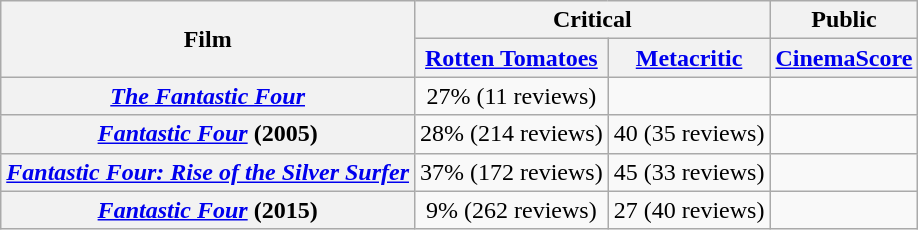<table class="wikitable plainrowheaders sortable" style="text-align: center;">
<tr>
<th scope="col" rowspan="2">Film</th>
<th scope="col" colspan="2">Critical</th>
<th scope="col">Public</th>
</tr>
<tr>
<th scope="col"><a href='#'>Rotten Tomatoes</a></th>
<th scope="col"><a href='#'>Metacritic</a></th>
<th scope="col" class="unsortable"><a href='#'>CinemaScore</a></th>
</tr>
<tr>
<th scope="row"><em><a href='#'>The Fantastic Four</a></em></th>
<td>27% (11 reviews)</td>
<td></td>
<td></td>
</tr>
<tr>
<th scope="row"><em><a href='#'>Fantastic Four</a></em> (2005)</th>
<td>28% (214 reviews)</td>
<td>40 (35 reviews)</td>
<td></td>
</tr>
<tr>
<th scope="row"><em><a href='#'>Fantastic Four: Rise of the Silver Surfer</a></em></th>
<td>37% (172 reviews)</td>
<td>45 (33 reviews)</td>
<td></td>
</tr>
<tr>
<th scope="row"><em><a href='#'>Fantastic Four</a></em> (2015)</th>
<td>9% (262 reviews)</td>
<td>27 (40 reviews)</td>
<td></td>
</tr>
</table>
